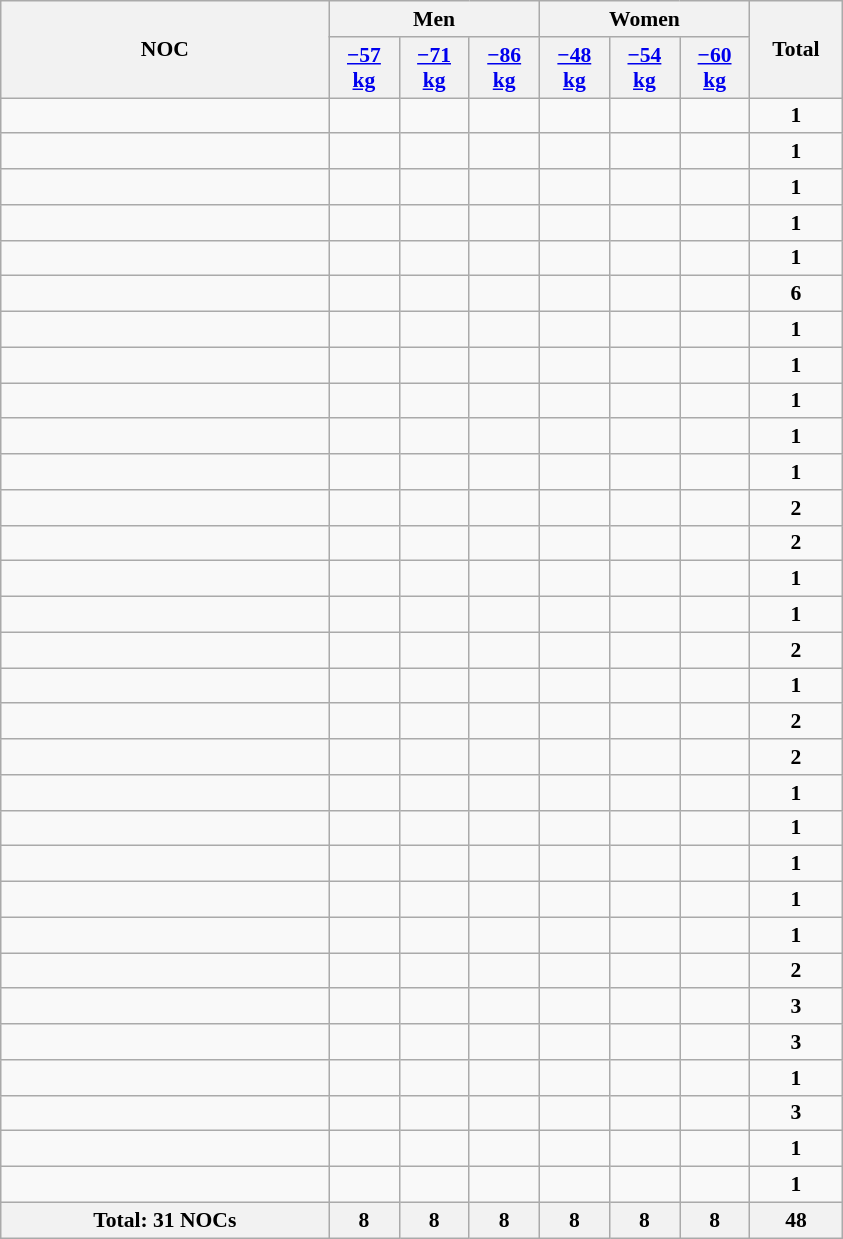<table class="wikitable sortable" style="text-align:center; font-size:90%">
<tr>
<th rowspan="2" width=212 align="left">NOC</th>
<th colspan=3>Men</th>
<th colspan=3>Women</th>
<th width=55 rowspan="2">Total</th>
</tr>
<tr>
<th width=40><a href='#'>−57 kg</a></th>
<th width=40><a href='#'>−71 kg</a></th>
<th width=40><a href='#'>−86 kg</a></th>
<th width=40><a href='#'>−48 kg</a></th>
<th width=40><a href='#'>−54 kg</a></th>
<th width=40><a href='#'>−60 kg</a></th>
</tr>
<tr>
<td align=left></td>
<td></td>
<td></td>
<td></td>
<td></td>
<td></td>
<td></td>
<td><strong>1</strong></td>
</tr>
<tr>
<td align=left></td>
<td></td>
<td></td>
<td></td>
<td></td>
<td></td>
<td></td>
<td><strong>1</strong></td>
</tr>
<tr>
<td align=left></td>
<td></td>
<td></td>
<td></td>
<td></td>
<td></td>
<td></td>
<td><strong>1</strong></td>
</tr>
<tr>
<td align=left></td>
<td></td>
<td></td>
<td></td>
<td></td>
<td></td>
<td></td>
<td><strong>1</strong></td>
</tr>
<tr>
<td align=left></td>
<td></td>
<td></td>
<td></td>
<td></td>
<td></td>
<td></td>
<td><strong>1</strong></td>
</tr>
<tr>
<td align=left></td>
<td></td>
<td></td>
<td></td>
<td></td>
<td></td>
<td></td>
<td><strong>6</strong></td>
</tr>
<tr>
<td align=left></td>
<td></td>
<td></td>
<td></td>
<td></td>
<td></td>
<td></td>
<td><strong>1</strong></td>
</tr>
<tr>
<td align=left></td>
<td></td>
<td></td>
<td></td>
<td></td>
<td></td>
<td></td>
<td><strong>1</strong></td>
</tr>
<tr>
<td align=left></td>
<td></td>
<td></td>
<td></td>
<td></td>
<td></td>
<td></td>
<td><strong>1</strong></td>
</tr>
<tr>
<td align=left></td>
<td></td>
<td></td>
<td></td>
<td></td>
<td></td>
<td></td>
<td><strong>1</strong></td>
</tr>
<tr>
<td align=left></td>
<td></td>
<td></td>
<td></td>
<td></td>
<td></td>
<td></td>
<td><strong>1</strong></td>
</tr>
<tr>
<td align=left></td>
<td></td>
<td></td>
<td></td>
<td></td>
<td></td>
<td></td>
<td><strong>2</strong></td>
</tr>
<tr>
<td align=left></td>
<td></td>
<td></td>
<td></td>
<td></td>
<td></td>
<td></td>
<td><strong>2</strong></td>
</tr>
<tr>
<td align=left></td>
<td></td>
<td></td>
<td></td>
<td></td>
<td></td>
<td></td>
<td><strong>1</strong></td>
</tr>
<tr>
<td align=left></td>
<td></td>
<td></td>
<td></td>
<td></td>
<td></td>
<td></td>
<td><strong>1</strong></td>
</tr>
<tr>
<td align=left></td>
<td></td>
<td></td>
<td></td>
<td></td>
<td></td>
<td></td>
<td><strong>2</strong></td>
</tr>
<tr>
<td align=left></td>
<td></td>
<td></td>
<td></td>
<td></td>
<td></td>
<td></td>
<td><strong>1</strong></td>
</tr>
<tr>
<td align=left></td>
<td></td>
<td></td>
<td></td>
<td></td>
<td></td>
<td></td>
<td><strong>2</strong></td>
</tr>
<tr>
<td align=left></td>
<td></td>
<td></td>
<td></td>
<td></td>
<td></td>
<td></td>
<td><strong>2</strong></td>
</tr>
<tr>
<td align=left></td>
<td></td>
<td></td>
<td></td>
<td></td>
<td></td>
<td></td>
<td><strong>1</strong></td>
</tr>
<tr>
<td align=left></td>
<td></td>
<td></td>
<td></td>
<td></td>
<td></td>
<td></td>
<td><strong>1</strong></td>
</tr>
<tr>
<td align=left></td>
<td></td>
<td></td>
<td></td>
<td></td>
<td></td>
<td></td>
<td><strong>1</strong></td>
</tr>
<tr>
<td align=left></td>
<td></td>
<td></td>
<td></td>
<td></td>
<td></td>
<td></td>
<td><strong>1</strong></td>
</tr>
<tr>
<td align=left></td>
<td></td>
<td></td>
<td></td>
<td></td>
<td></td>
<td></td>
<td><strong>1</strong></td>
</tr>
<tr>
<td align=left></td>
<td></td>
<td></td>
<td></td>
<td></td>
<td></td>
<td></td>
<td><strong>2</strong></td>
</tr>
<tr>
<td align=left></td>
<td></td>
<td></td>
<td></td>
<td></td>
<td></td>
<td></td>
<td><strong>3</strong></td>
</tr>
<tr>
<td align=left></td>
<td></td>
<td></td>
<td></td>
<td></td>
<td></td>
<td></td>
<td><strong>3</strong></td>
</tr>
<tr>
<td align=left></td>
<td></td>
<td></td>
<td></td>
<td></td>
<td></td>
<td></td>
<td><strong>1</strong></td>
</tr>
<tr>
<td align=left></td>
<td></td>
<td></td>
<td></td>
<td></td>
<td></td>
<td></td>
<td><strong>3</strong></td>
</tr>
<tr>
<td align=left></td>
<td></td>
<td></td>
<td></td>
<td></td>
<td></td>
<td></td>
<td><strong>1</strong></td>
</tr>
<tr>
<td align=left></td>
<td></td>
<td></td>
<td></td>
<td></td>
<td></td>
<td></td>
<td><strong>1</strong></td>
</tr>
<tr>
<th>Total: 31 NOCs</th>
<th>8</th>
<th>8</th>
<th>8</th>
<th>8</th>
<th>8</th>
<th>8</th>
<th>48</th>
</tr>
</table>
